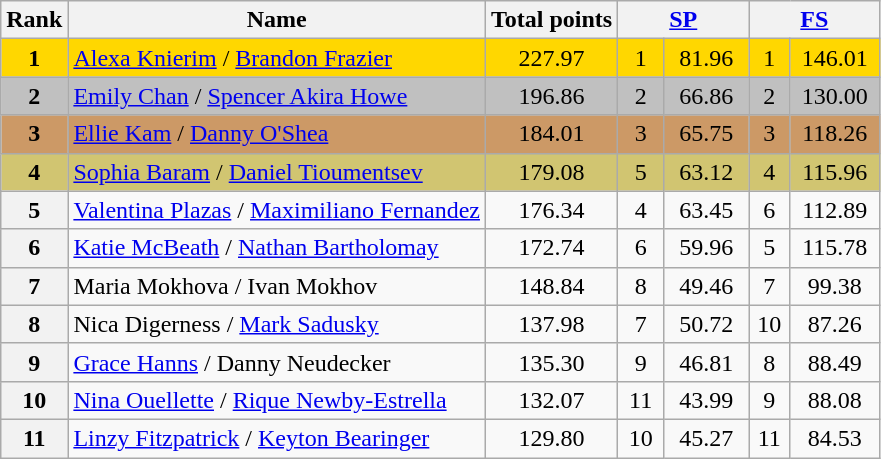<table class="wikitable sortable">
<tr>
<th>Rank</th>
<th>Name</th>
<th>Total points</th>
<th colspan="2" width="80px"><a href='#'>SP</a></th>
<th colspan="2" width="80px"><a href='#'>FS</a></th>
</tr>
<tr bgcolor="gold">
<td align="center"><strong>1</strong></td>
<td><a href='#'>Alexa Knierim</a> / <a href='#'>Brandon Frazier</a></td>
<td align="center">227.97</td>
<td align="center">1</td>
<td align="center">81.96</td>
<td align="center">1</td>
<td align="center">146.01</td>
</tr>
<tr bgcolor="silver">
<td align="center"><strong>2</strong></td>
<td><a href='#'>Emily Chan</a> / <a href='#'>Spencer Akira Howe</a></td>
<td align="center">196.86</td>
<td align="center">2</td>
<td align="center">66.86</td>
<td align="center">2</td>
<td align="center">130.00</td>
</tr>
<tr bgcolor="cc9966">
<td align="center"><strong>3</strong></td>
<td><a href='#'>Ellie Kam</a> / <a href='#'>Danny O'Shea</a></td>
<td align="center">184.01</td>
<td align="center">3</td>
<td align="center">65.75</td>
<td align="center">3</td>
<td align="center">118.26</td>
</tr>
<tr bgcolor="#d1c571">
<td align="center"><strong>4</strong></td>
<td><a href='#'>Sophia Baram</a> / <a href='#'>Daniel Tioumentsev</a></td>
<td align="center">179.08</td>
<td align="center">5</td>
<td align="center">63.12</td>
<td align="center">4</td>
<td align="center">115.96</td>
</tr>
<tr>
<th>5</th>
<td><a href='#'>Valentina Plazas</a> / <a href='#'>Maximiliano Fernandez</a></td>
<td align="center">176.34</td>
<td align="center">4</td>
<td align="center">63.45</td>
<td align="center">6</td>
<td align="center">112.89</td>
</tr>
<tr>
<th>6</th>
<td><a href='#'>Katie McBeath</a> / <a href='#'>Nathan Bartholomay</a></td>
<td align="center">172.74</td>
<td align="center">6</td>
<td align="center">59.96</td>
<td align="center">5</td>
<td align="center">115.78</td>
</tr>
<tr>
<th>7</th>
<td>Maria Mokhova / Ivan Mokhov</td>
<td align="center">148.84</td>
<td align="center">8</td>
<td align="center">49.46</td>
<td align="center">7</td>
<td align="center">99.38</td>
</tr>
<tr>
<th>8</th>
<td>Nica Digerness / <a href='#'>Mark Sadusky</a></td>
<td align="center">137.98</td>
<td align="center">7</td>
<td align="center">50.72</td>
<td align="center">10</td>
<td align="center">87.26</td>
</tr>
<tr>
<th>9</th>
<td><a href='#'>Grace Hanns</a> / Danny Neudecker</td>
<td align="center">135.30</td>
<td align="center">9</td>
<td align="center">46.81</td>
<td align="center">8</td>
<td align="center">88.49</td>
</tr>
<tr>
<th>10</th>
<td><a href='#'>Nina Ouellette</a> / <a href='#'>Rique Newby-Estrella</a></td>
<td align="center">132.07</td>
<td align="center">11</td>
<td align="center">43.99</td>
<td align="center">9</td>
<td align="center">88.08</td>
</tr>
<tr>
<th>11</th>
<td><a href='#'>Linzy Fitzpatrick</a> / <a href='#'>Keyton Bearinger</a></td>
<td align="center">129.80</td>
<td align="center">10</td>
<td align="center">45.27</td>
<td align="center">11</td>
<td align="center">84.53</td>
</tr>
</table>
